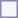<table style="border:1px solid #8888aa; background-color:#f7f8ff; padding:5px; font-size:95%; margin: 0px 12px 12px 0px;">
</table>
